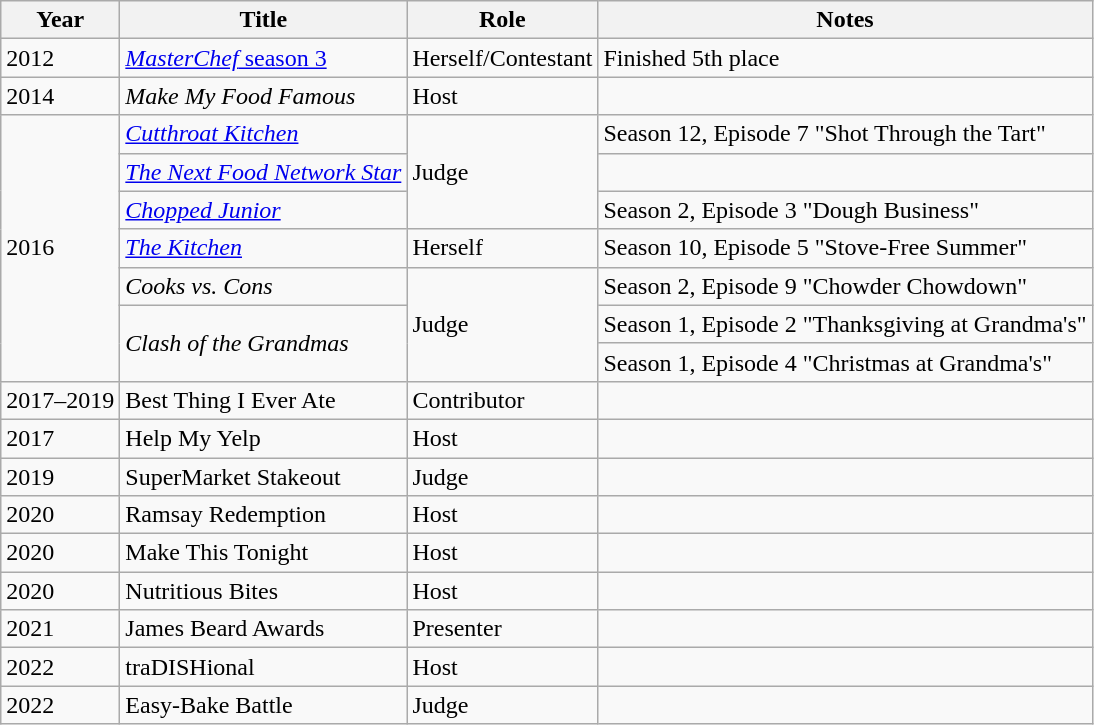<table class="wikitable">
<tr>
<th>Year</th>
<th>Title</th>
<th>Role</th>
<th>Notes</th>
</tr>
<tr>
<td>2012</td>
<td><a href='#'><em>MasterChef</em> season 3</a></td>
<td>Herself/Contestant</td>
<td>Finished 5th place</td>
</tr>
<tr>
<td>2014</td>
<td><em>Make My Food Famous</em></td>
<td>Host</td>
<td></td>
</tr>
<tr>
<td rowspan=7>2016</td>
<td><em><a href='#'>Cutthroat Kitchen</a></em></td>
<td rowspan=3>Judge</td>
<td>Season 12, Episode 7 "Shot Through the Tart"</td>
</tr>
<tr>
<td><em><a href='#'>The Next Food Network Star</a></em></td>
</tr>
<tr>
<td><em><a href='#'>Chopped Junior</a></em></td>
<td>Season 2, Episode 3 "Dough Business"</td>
</tr>
<tr>
<td><em><a href='#'>The Kitchen</a></em></td>
<td>Herself</td>
<td>Season 10, Episode 5 "Stove-Free Summer"</td>
</tr>
<tr>
<td><em>Cooks vs. Cons</em></td>
<td rowspan=3>Judge</td>
<td>Season 2, Episode 9 "Chowder Chowdown"</td>
</tr>
<tr>
<td rowspan=2><em>Clash of the Grandmas</em></td>
<td>Season 1, Episode 2 "Thanksgiving at Grandma's"</td>
</tr>
<tr>
<td>Season 1, Episode 4 "Christmas at Grandma's"</td>
</tr>
<tr>
<td>2017–2019</td>
<td>Best Thing I Ever Ate</td>
<td>Contributor</td>
<td></td>
</tr>
<tr>
<td>2017</td>
<td>Help My Yelp</td>
<td>Host</td>
<td></td>
</tr>
<tr>
<td>2019</td>
<td>SuperMarket Stakeout</td>
<td>Judge</td>
<td></td>
</tr>
<tr>
<td>2020</td>
<td>Ramsay Redemption</td>
<td>Host</td>
<td></td>
</tr>
<tr>
<td>2020</td>
<td>Make This Tonight</td>
<td>Host</td>
<td></td>
</tr>
<tr>
<td>2020</td>
<td>Nutritious Bites</td>
<td>Host</td>
<td></td>
</tr>
<tr>
<td>2021</td>
<td>James Beard Awards</td>
<td>Presenter</td>
<td></td>
</tr>
<tr>
<td>2022</td>
<td>traDISHional</td>
<td>Host</td>
<td></td>
</tr>
<tr>
<td>2022</td>
<td>Easy-Bake Battle</td>
<td>Judge</td>
<td></td>
</tr>
</table>
